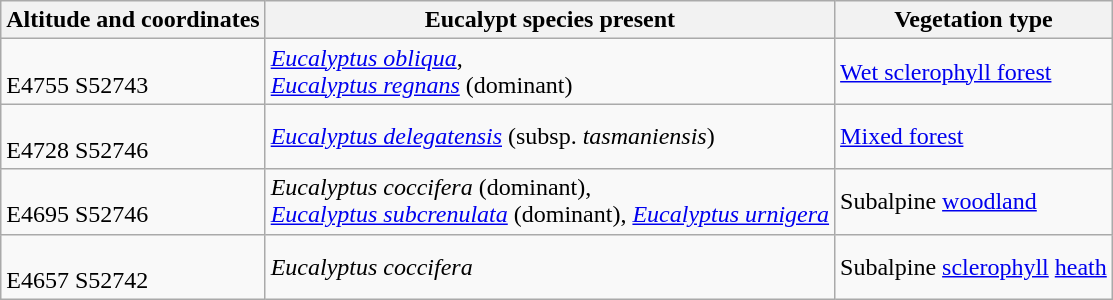<table class="wikitable">
<tr>
<th>Altitude and coordinates</th>
<th>Eucalypt species present</th>
<th>Vegetation type</th>
</tr>
<tr>
<td><br>E4755 S52743</td>
<td><em><a href='#'>Eucalyptus obliqua</a></em>,<br><em><a href='#'>Eucalyptus regnans</a></em> (dominant)</td>
<td><a href='#'>Wet sclerophyll forest</a></td>
</tr>
<tr>
<td><br>E4728 S52746</td>
<td><em><a href='#'>Eucalyptus delegatensis</a></em> (subsp. <em>tasmaniensis</em>)</td>
<td><a href='#'>Mixed forest</a></td>
</tr>
<tr>
<td><br>E4695 S52746</td>
<td><em>Eucalyptus coccifera</em> (dominant),<br><em><a href='#'>Eucalyptus subcrenulata</a></em> (dominant),
<em><a href='#'>Eucalyptus urnigera</a></em></td>
<td>Subalpine <a href='#'>woodland</a></td>
</tr>
<tr>
<td><br>E4657 S52742</td>
<td><em>Eucalyptus coccifera</em></td>
<td>Subalpine <a href='#'>sclerophyll</a> <a href='#'>heath</a></td>
</tr>
</table>
